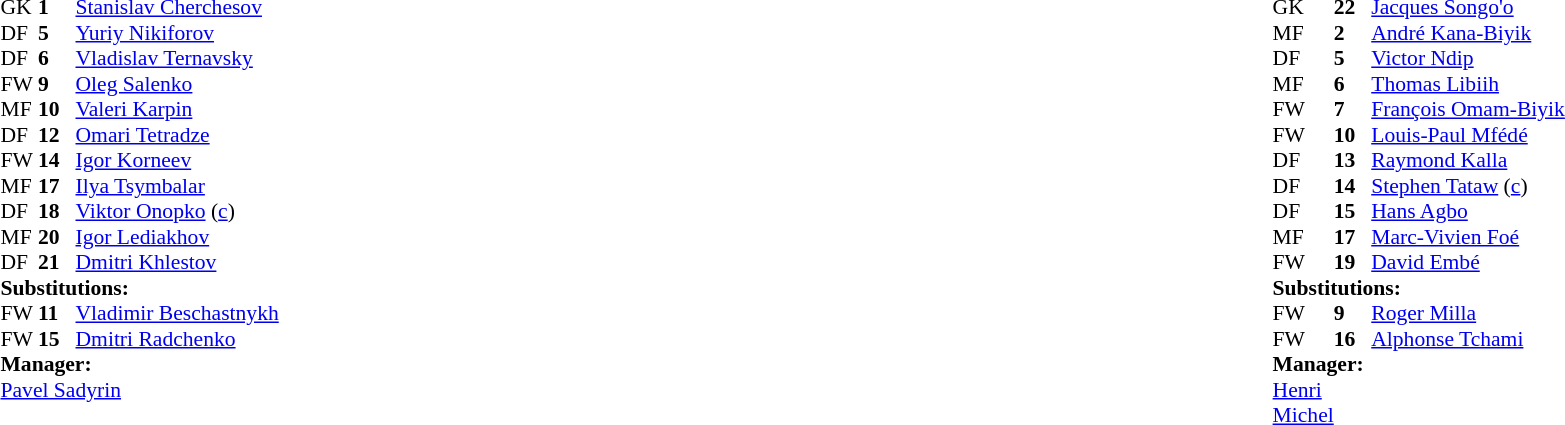<table width="100%">
<tr>
<td valign="top" width="50%"><br><table style="font-size: 90%" cellspacing="0" cellpadding="0">
<tr>
<th width="25"></th>
<th width="25"></th>
</tr>
<tr>
<td>GK</td>
<td><strong>1</strong></td>
<td><a href='#'>Stanislav Cherchesov</a></td>
</tr>
<tr>
<td>DF</td>
<td><strong>5</strong></td>
<td><a href='#'>Yuriy Nikiforov</a></td>
<td></td>
</tr>
<tr>
<td>DF</td>
<td><strong>6</strong></td>
<td><a href='#'>Vladislav Ternavsky</a></td>
</tr>
<tr>
<td>FW</td>
<td><strong>9</strong></td>
<td><a href='#'>Oleg Salenko</a></td>
</tr>
<tr>
<td>MF</td>
<td><strong>10</strong></td>
<td><a href='#'>Valeri Karpin</a></td>
<td></td>
</tr>
<tr>
<td>DF</td>
<td><strong>12</strong></td>
<td><a href='#'>Omari Tetradze</a></td>
</tr>
<tr>
<td>FW</td>
<td><strong>14</strong></td>
<td><a href='#'>Igor Korneev</a></td>
<td></td>
<td></td>
</tr>
<tr>
<td>MF</td>
<td><strong>17</strong></td>
<td><a href='#'>Ilya Tsymbalar</a></td>
</tr>
<tr>
<td>DF</td>
<td><strong>18</strong></td>
<td><a href='#'>Viktor Onopko</a> (<a href='#'>c</a>)</td>
</tr>
<tr>
<td>MF</td>
<td><strong>20</strong></td>
<td><a href='#'>Igor Lediakhov</a></td>
<td></td>
<td></td>
</tr>
<tr>
<td>DF</td>
<td><strong>21</strong></td>
<td><a href='#'>Dmitri Khlestov</a></td>
<td></td>
</tr>
<tr>
<td colspan=3><strong>Substitutions:</strong></td>
</tr>
<tr>
<td>FW</td>
<td><strong>11</strong></td>
<td><a href='#'>Vladimir Beschastnykh</a></td>
<td></td>
<td></td>
</tr>
<tr>
<td>FW</td>
<td><strong>15</strong></td>
<td><a href='#'>Dmitri Radchenko</a></td>
<td></td>
<td></td>
</tr>
<tr>
<td colspan=3><strong>Manager:</strong></td>
</tr>
<tr>
<td colspan="4"><a href='#'>Pavel Sadyrin</a></td>
</tr>
</table>
</td>
<td></td>
<td valign="top" width="50%"><br><table style="font-size: 90%" cellspacing="0" cellpadding="0" align=center>
<tr>
<th width="25"></th>
<th width="25"></th>
</tr>
<tr>
<td>GK</td>
<td><strong>22</strong></td>
<td><a href='#'>Jacques Songo'o</a></td>
<td></td>
</tr>
<tr>
<td>MF</td>
<td><strong>2</strong></td>
<td><a href='#'>André Kana-Biyik</a></td>
<td></td>
</tr>
<tr>
<td>DF</td>
<td><strong>5</strong></td>
<td><a href='#'>Victor Ndip</a></td>
</tr>
<tr>
<td>MF</td>
<td><strong>6</strong></td>
<td><a href='#'>Thomas Libiih</a></td>
</tr>
<tr>
<td>FW</td>
<td><strong>7</strong></td>
<td><a href='#'>François Omam-Biyik</a></td>
</tr>
<tr>
<td>FW</td>
<td><strong>10</strong></td>
<td><a href='#'>Louis-Paul Mfédé</a></td>
<td></td>
<td></td>
</tr>
<tr>
<td>DF</td>
<td><strong>13</strong></td>
<td><a href='#'>Raymond Kalla</a></td>
</tr>
<tr>
<td>DF</td>
<td><strong>14</strong></td>
<td><a href='#'>Stephen Tataw</a> (<a href='#'>c</a>)</td>
</tr>
<tr>
<td>DF</td>
<td><strong>15</strong></td>
<td><a href='#'>Hans Agbo</a></td>
</tr>
<tr>
<td>MF</td>
<td><strong>17</strong></td>
<td><a href='#'>Marc-Vivien Foé</a></td>
</tr>
<tr>
<td>FW</td>
<td><strong>19</strong></td>
<td><a href='#'>David Embé</a></td>
<td></td>
<td></td>
</tr>
<tr>
<td colspan=3><strong>Substitutions:</strong></td>
</tr>
<tr>
<td>FW</td>
<td><strong>9</strong></td>
<td><a href='#'>Roger Milla</a></td>
<td></td>
<td></td>
</tr>
<tr>
<td>FW</td>
<td><strong>16</strong></td>
<td><a href='#'>Alphonse Tchami</a></td>
<td></td>
<td></td>
</tr>
<tr>
<td colspan=3><strong>Manager:</strong></td>
</tr>
<tr>
<td><a href='#'>Henri Michel</a></td>
</tr>
</table>
</td>
</tr>
</table>
